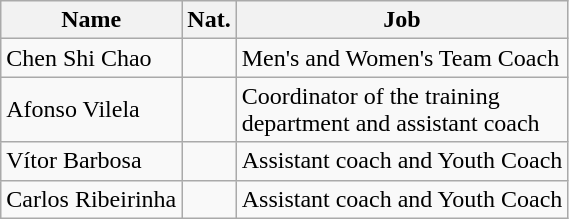<table class="wikitable">
<tr>
<th>Name</th>
<th>Nat.</th>
<th>Job</th>
</tr>
<tr>
<td>Chen Shi Chao</td>
<td></td>
<td>Men's and Women's Team Coach</td>
</tr>
<tr>
<td>Afonso Vilela</td>
<td></td>
<td>Coordinator of the training<br>department and assistant coach</td>
</tr>
<tr>
<td>Vítor Barbosa</td>
<td></td>
<td>Assistant coach and Youth Coach</td>
</tr>
<tr>
<td>Carlos Ribeirinha</td>
<td></td>
<td>Assistant coach and Youth Coach</td>
</tr>
</table>
